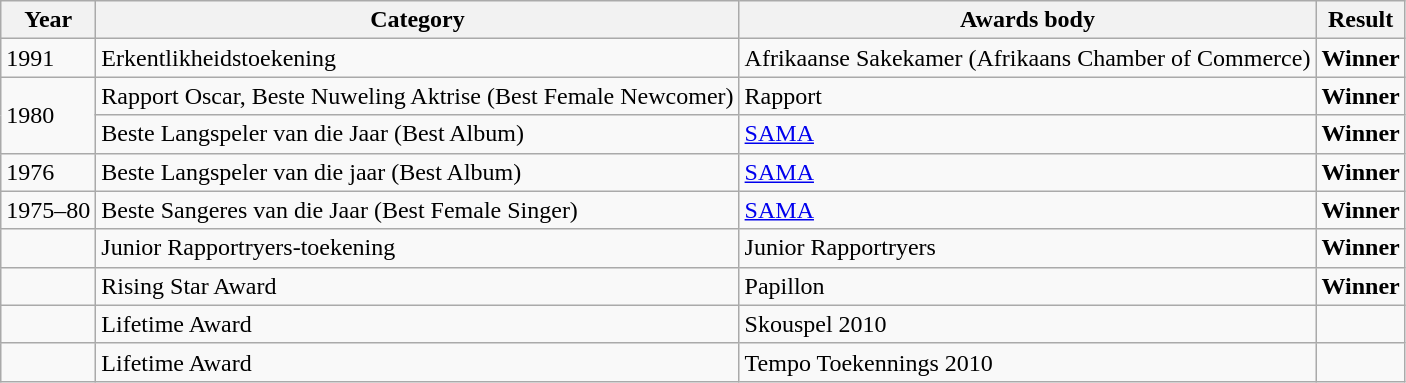<table class="wikitable">
<tr>
<th>Year</th>
<th>Category</th>
<th>Awards body</th>
<th>Result</th>
</tr>
<tr>
<td>1991</td>
<td>Erkentlikheidstoekening</td>
<td>Afrikaanse Sakekamer (Afrikaans Chamber of Commerce)</td>
<td><strong>Winner</strong></td>
</tr>
<tr>
<td rowspan="2">1980</td>
<td>Rapport Oscar, Beste Nuweling Aktrise (Best Female Newcomer)</td>
<td>Rapport</td>
<td><strong>Winner</strong></td>
</tr>
<tr>
<td>Beste Langspeler van die Jaar (Best Album)</td>
<td><a href='#'>SAMA</a></td>
<td><strong>Winner</strong></td>
</tr>
<tr>
<td>1976</td>
<td>Beste Langspeler van die jaar (Best Album)</td>
<td><a href='#'>SAMA</a></td>
<td><strong>Winner</strong></td>
</tr>
<tr>
<td>1975–80</td>
<td>Beste Sangeres van die Jaar (Best Female Singer)</td>
<td><a href='#'>SAMA</a></td>
<td><strong>Winner</strong></td>
</tr>
<tr>
<td></td>
<td>Junior Rapportryers-toekening</td>
<td>Junior Rapportryers</td>
<td><strong>Winner</strong></td>
</tr>
<tr>
<td></td>
<td>Rising Star Award</td>
<td>Papillon</td>
<td><strong>Winner</strong></td>
</tr>
<tr>
<td></td>
<td>Lifetime Award</td>
<td>Skouspel 2010</td>
<td></td>
</tr>
<tr>
<td></td>
<td>Lifetime Award</td>
<td>Tempo Toekennings 2010</td>
<td></td>
</tr>
</table>
